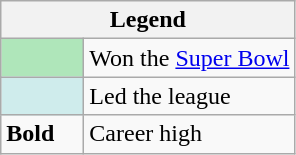<table class="wikitable">
<tr>
<th colspan="2">Legend</th>
</tr>
<tr>
<td style="background:#afe6ba; width:3em;"></td>
<td>Won the <a href='#'>Super Bowl</a></td>
</tr>
<tr>
<td style="background:#cfecec; width:3em;"></td>
<td>Led the league</td>
</tr>
<tr>
<td><strong>Bold</strong></td>
<td>Career high</td>
</tr>
</table>
